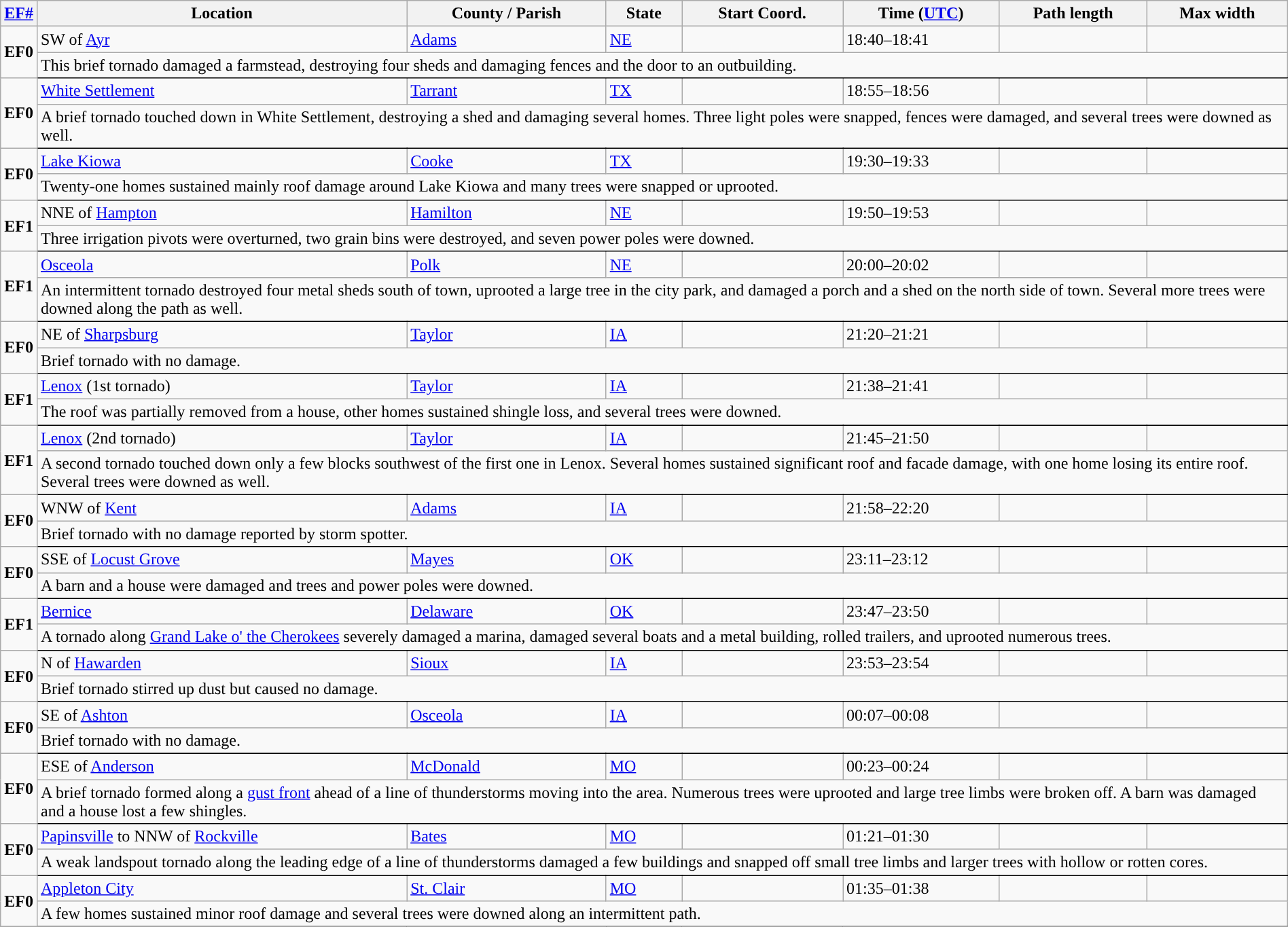<table class="wikitable sortable" style="width:100%;">
<tr>
<th scope="col" width="2%" align="center"><a href='#'>EF#</a></th>
<th scope="col" align="center" class="unsortable">Location</th>
<th scope="col" align="center" class="unsortable">County / Parish</th>
<th scope="col" align="center">State</th>
<th scope="col" align="center" data-sort-type="number">Start Coord.</th>
<th scope="col" align="center" data-sort-type="number">Time (<a href='#'>UTC</a>)</th>
<th scope="col" align="center" data-sort-type="number">Path length</th>
<th scope="col" align="center" data-sort-type="number">Max width</th>
</tr>
<tr>
<td rowspan="2" align="center"><strong>EF0</strong></td>
<td>SW of <a href='#'>Ayr</a></td>
<td><a href='#'>Adams</a></td>
<td><a href='#'>NE</a></td>
<td></td>
<td>18:40–18:41</td>
<td></td>
<td></td>
</tr>
<tr class="expand-child">
<td colspan="8" style=" border-bottom: 1px solid black;">This brief tornado damaged a farmstead, destroying four sheds and damaging fences and the door to an outbuilding.</td>
</tr>
<tr>
<td rowspan="2" align="center"><strong>EF0</strong></td>
<td><a href='#'>White Settlement</a></td>
<td><a href='#'>Tarrant</a></td>
<td><a href='#'>TX</a></td>
<td></td>
<td>18:55–18:56</td>
<td></td>
<td></td>
</tr>
<tr class="expand-child">
<td colspan="8" style=" border-bottom: 1px solid black;">A brief tornado touched down in White Settlement, destroying a shed and damaging several homes. Three light poles were snapped, fences were damaged, and several trees were downed as well.</td>
</tr>
<tr>
<td rowspan="2" align="center"><strong>EF0</strong></td>
<td><a href='#'>Lake Kiowa</a></td>
<td><a href='#'>Cooke</a></td>
<td><a href='#'>TX</a></td>
<td></td>
<td>19:30–19:33</td>
<td></td>
<td></td>
</tr>
<tr class="expand-child">
<td colspan="8" style=" border-bottom: 1px solid black;">Twenty-one homes sustained mainly roof damage around Lake Kiowa and many trees were snapped or uprooted.</td>
</tr>
<tr>
<td rowspan="2" align="center"><strong>EF1</strong></td>
<td>NNE of <a href='#'>Hampton</a></td>
<td><a href='#'>Hamilton</a></td>
<td><a href='#'>NE</a></td>
<td></td>
<td>19:50–19:53</td>
<td></td>
<td></td>
</tr>
<tr class="expand-child">
<td colspan="8" style=" border-bottom: 1px solid black;">Three irrigation pivots were overturned, two grain bins were destroyed, and seven power poles were downed.</td>
</tr>
<tr>
<td rowspan="2" align="center"><strong>EF1</strong></td>
<td><a href='#'>Osceola</a></td>
<td><a href='#'>Polk</a></td>
<td><a href='#'>NE</a></td>
<td></td>
<td>20:00–20:02</td>
<td></td>
<td></td>
</tr>
<tr class="expand-child">
<td colspan="8" style=" border-bottom: 1px solid black;">An intermittent tornado destroyed four metal sheds south of town, uprooted a large tree in the city park, and damaged a porch and a shed on the north side of town. Several more trees were downed along the path as well.</td>
</tr>
<tr>
<td rowspan="2" align="center"><strong>EF0</strong></td>
<td>NE of <a href='#'>Sharpsburg</a></td>
<td><a href='#'>Taylor</a></td>
<td><a href='#'>IA</a></td>
<td></td>
<td>21:20–21:21</td>
<td></td>
<td></td>
</tr>
<tr class="expand-child">
<td colspan="8" style=" border-bottom: 1px solid black;">Brief tornado with no damage.</td>
</tr>
<tr>
<td rowspan="2" align="center"><strong>EF1</strong></td>
<td><a href='#'>Lenox</a> (1st tornado)</td>
<td><a href='#'>Taylor</a></td>
<td><a href='#'>IA</a></td>
<td></td>
<td>21:38–21:41</td>
<td></td>
<td></td>
</tr>
<tr class="expand-child">
<td colspan="8" style=" border-bottom: 1px solid black;">The roof was partially removed from a house, other homes sustained shingle loss, and several trees were downed.</td>
</tr>
<tr>
<td rowspan="2" align="center"><strong>EF1</strong></td>
<td><a href='#'>Lenox</a> (2nd tornado)</td>
<td><a href='#'>Taylor</a></td>
<td><a href='#'>IA</a></td>
<td></td>
<td>21:45–21:50</td>
<td></td>
<td></td>
</tr>
<tr class="expand-child">
<td colspan="8" style=" border-bottom: 1px solid black;">A second tornado touched down only a few blocks southwest of the first one in Lenox. Several homes sustained significant roof and facade damage, with one home losing its entire roof. Several trees were downed as well.</td>
</tr>
<tr>
<td rowspan="2" align="center"><strong>EF0</strong></td>
<td>WNW of <a href='#'>Kent</a></td>
<td><a href='#'>Adams</a></td>
<td><a href='#'>IA</a></td>
<td></td>
<td>21:58–22:20</td>
<td></td>
<td></td>
</tr>
<tr class="expand-child">
<td colspan="8" style=" border-bottom: 1px solid black;">Brief tornado with no damage reported by storm spotter.</td>
</tr>
<tr>
<td rowspan="2" align="center"><strong>EF0</strong></td>
<td>SSE of <a href='#'>Locust Grove</a></td>
<td><a href='#'>Mayes</a></td>
<td><a href='#'>OK</a></td>
<td></td>
<td>23:11–23:12</td>
<td></td>
<td></td>
</tr>
<tr class="expand-child">
<td colspan="8" style=" border-bottom: 1px solid black;">A barn and a house were damaged and trees and power poles were downed.</td>
</tr>
<tr>
<td rowspan="2" align="center"><strong>EF1</strong></td>
<td><a href='#'>Bernice</a></td>
<td><a href='#'>Delaware</a></td>
<td><a href='#'>OK</a></td>
<td></td>
<td>23:47–23:50</td>
<td></td>
<td></td>
</tr>
<tr class="expand-child">
<td colspan="8" style=" border-bottom: 1px solid black;">A tornado along <a href='#'>Grand Lake o' the Cherokees</a> severely damaged a marina, damaged several boats and a metal building, rolled trailers, and uprooted numerous trees.</td>
</tr>
<tr>
<td rowspan="2" align="center"><strong>EF0</strong></td>
<td>N of <a href='#'>Hawarden</a></td>
<td><a href='#'>Sioux</a></td>
<td><a href='#'>IA</a></td>
<td></td>
<td>23:53–23:54</td>
<td></td>
<td></td>
</tr>
<tr class="expand-child">
<td colspan="8" style=" border-bottom: 1px solid black;">Brief tornado stirred up dust but caused no damage.</td>
</tr>
<tr>
<td rowspan="2" align="center"><strong>EF0</strong></td>
<td>SE of <a href='#'>Ashton</a></td>
<td><a href='#'>Osceola</a></td>
<td><a href='#'>IA</a></td>
<td></td>
<td>00:07–00:08</td>
<td></td>
<td></td>
</tr>
<tr class="expand-child">
<td colspan="8" style=" border-bottom: 1px solid black;">Brief tornado with no damage.</td>
</tr>
<tr>
<td rowspan="2" align="center"><strong>EF0</strong></td>
<td>ESE of <a href='#'>Anderson</a></td>
<td><a href='#'>McDonald</a></td>
<td><a href='#'>MO</a></td>
<td></td>
<td>00:23–00:24</td>
<td></td>
<td></td>
</tr>
<tr class="expand-child">
<td colspan="8" style=" border-bottom: 1px solid black;">A brief tornado formed along a <a href='#'>gust front</a> ahead of a line of thunderstorms moving into the area. Numerous trees were uprooted and large tree limbs were broken off. A barn was damaged and a house lost a few shingles.</td>
</tr>
<tr>
<td rowspan="2" align="center"><strong>EF0</strong></td>
<td><a href='#'>Papinsville</a> to NNW of <a href='#'>Rockville</a></td>
<td><a href='#'>Bates</a></td>
<td><a href='#'>MO</a></td>
<td></td>
<td>01:21–01:30</td>
<td></td>
<td></td>
</tr>
<tr class="expand-child">
<td colspan="8" style=" border-bottom: 1px solid black;">A weak landspout tornado along the leading edge of a line of thunderstorms damaged a few buildings and snapped off small tree limbs and larger trees with hollow or rotten cores.</td>
</tr>
<tr>
<td rowspan="2" align="center"><strong>EF0</strong></td>
<td><a href='#'>Appleton City</a></td>
<td><a href='#'>St. Clair</a></td>
<td><a href='#'>MO</a></td>
<td></td>
<td>01:35–01:38</td>
<td></td>
<td></td>
</tr>
<tr class="expand-child">
<td colspan="8" style=" border-bottom: 1px solid black;">A few homes sustained minor roof damage and several trees were downed along an intermittent path.</td>
</tr>
<tr>
</tr>
</table>
